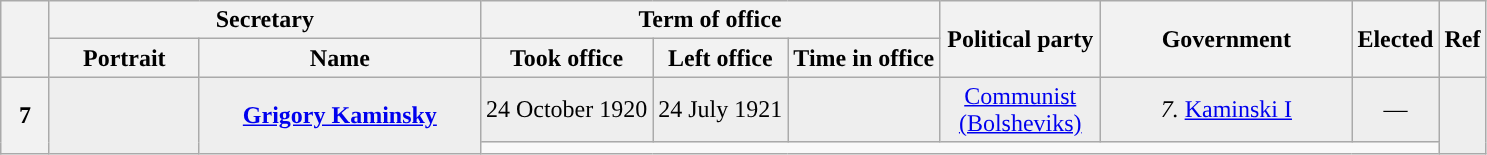<table class="wikitable"  style="text-align:center">
<tr>
<th rowspan=2 style="width:25px;"></th>
<th colspan=2 style="width:280px;">Secretary<br></th>
<th colspan=3>Term of office</th>
<th style="width:100px;" rowspan="2">Political party</th>
<th style="width:160px;" rowspan="2">Government</th>
<th rowspan=2>Elected</th>
<th rowspan=2 style="width:20px;">Ref</th>
</tr>
<tr>
<th>Portrait</th>
<th width=180px>Name</th>
<th>Took office</th>
<th>Left office</th>
<th>Time in office</th>
</tr>
<tr bgcolor=#EEEEEE>
<th rowspan=2 style="background:">7</th>
<td rowspan=2></td>
<td rowspan=2><strong><a href='#'>Grigory Kaminsky</a></strong><br></td>
<td>24 October 1920</td>
<td>24 July 1921</td>
<td><small></small></td>
<td style="background:"><a href='#'><span>Communist <br> (Bolsheviks)</span></a></td>
<td><em>7.</em> <a href='#'>Kaminski I</a></td>
<td>—</td>
<td rowspan=2></td>
</tr>
<tr>
<td colspan=6 align=left width="200px"></td>
</tr>
</table>
